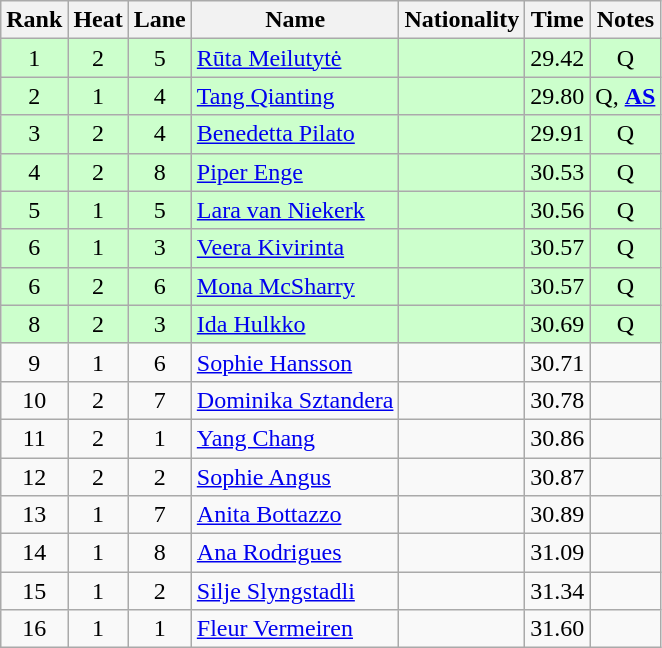<table class="wikitable sortable" style="text-align:center">
<tr>
<th>Rank</th>
<th>Heat</th>
<th>Lane</th>
<th>Name</th>
<th>Nationality</th>
<th>Time</th>
<th>Notes</th>
</tr>
<tr bgcolor=ccffcc>
<td>1</td>
<td>2</td>
<td>5</td>
<td align=left><a href='#'>Rūta Meilutytė</a></td>
<td align=left></td>
<td>29.42</td>
<td>Q</td>
</tr>
<tr bgcolor=ccffcc>
<td>2</td>
<td>1</td>
<td>4</td>
<td align=left><a href='#'>Tang Qianting</a></td>
<td align=left></td>
<td>29.80</td>
<td>Q, <strong><a href='#'>AS</a></strong></td>
</tr>
<tr bgcolor=ccffcc>
<td>3</td>
<td>2</td>
<td>4</td>
<td align=left><a href='#'>Benedetta Pilato</a></td>
<td align=left></td>
<td>29.91</td>
<td>Q</td>
</tr>
<tr bgcolor=ccffcc>
<td>4</td>
<td>2</td>
<td>8</td>
<td align=left><a href='#'>Piper Enge</a></td>
<td align=left></td>
<td>30.53</td>
<td>Q</td>
</tr>
<tr bgcolor=ccffcc>
<td>5</td>
<td>1</td>
<td>5</td>
<td align=left><a href='#'>Lara van Niekerk</a></td>
<td align=left></td>
<td>30.56</td>
<td>Q</td>
</tr>
<tr bgcolor=ccffcc>
<td>6</td>
<td>1</td>
<td>3</td>
<td align=left><a href='#'>Veera Kivirinta</a></td>
<td align=left></td>
<td>30.57</td>
<td>Q</td>
</tr>
<tr bgcolor=ccffcc>
<td>6</td>
<td>2</td>
<td>6</td>
<td align=left><a href='#'>Mona McSharry</a></td>
<td align=left></td>
<td>30.57</td>
<td>Q</td>
</tr>
<tr bgcolor=ccffcc>
<td>8</td>
<td>2</td>
<td>3</td>
<td align=left><a href='#'>Ida Hulkko</a></td>
<td align=left></td>
<td>30.69</td>
<td>Q</td>
</tr>
<tr>
<td>9</td>
<td>1</td>
<td>6</td>
<td align=left><a href='#'>Sophie Hansson</a></td>
<td align=left></td>
<td>30.71</td>
<td></td>
</tr>
<tr>
<td>10</td>
<td>2</td>
<td>7</td>
<td align=left><a href='#'>Dominika Sztandera</a></td>
<td align=left></td>
<td>30.78</td>
<td></td>
</tr>
<tr>
<td>11</td>
<td>2</td>
<td>1</td>
<td align=left><a href='#'>Yang Chang</a></td>
<td align=left></td>
<td>30.86</td>
<td></td>
</tr>
<tr>
<td>12</td>
<td>2</td>
<td>2</td>
<td align=left><a href='#'>Sophie Angus</a></td>
<td align=left></td>
<td>30.87</td>
<td></td>
</tr>
<tr>
<td>13</td>
<td>1</td>
<td>7</td>
<td align=left><a href='#'>Anita Bottazzo</a></td>
<td align=left></td>
<td>30.89</td>
<td></td>
</tr>
<tr>
<td>14</td>
<td>1</td>
<td>8</td>
<td align=left><a href='#'>Ana Rodrigues</a></td>
<td align=left></td>
<td>31.09</td>
<td></td>
</tr>
<tr>
<td>15</td>
<td>1</td>
<td>2</td>
<td align=left><a href='#'>Silje Slyngstadli</a></td>
<td align=left></td>
<td>31.34</td>
<td></td>
</tr>
<tr>
<td>16</td>
<td>1</td>
<td>1</td>
<td align=left><a href='#'>Fleur Vermeiren</a></td>
<td align=left></td>
<td>31.60</td>
<td></td>
</tr>
</table>
